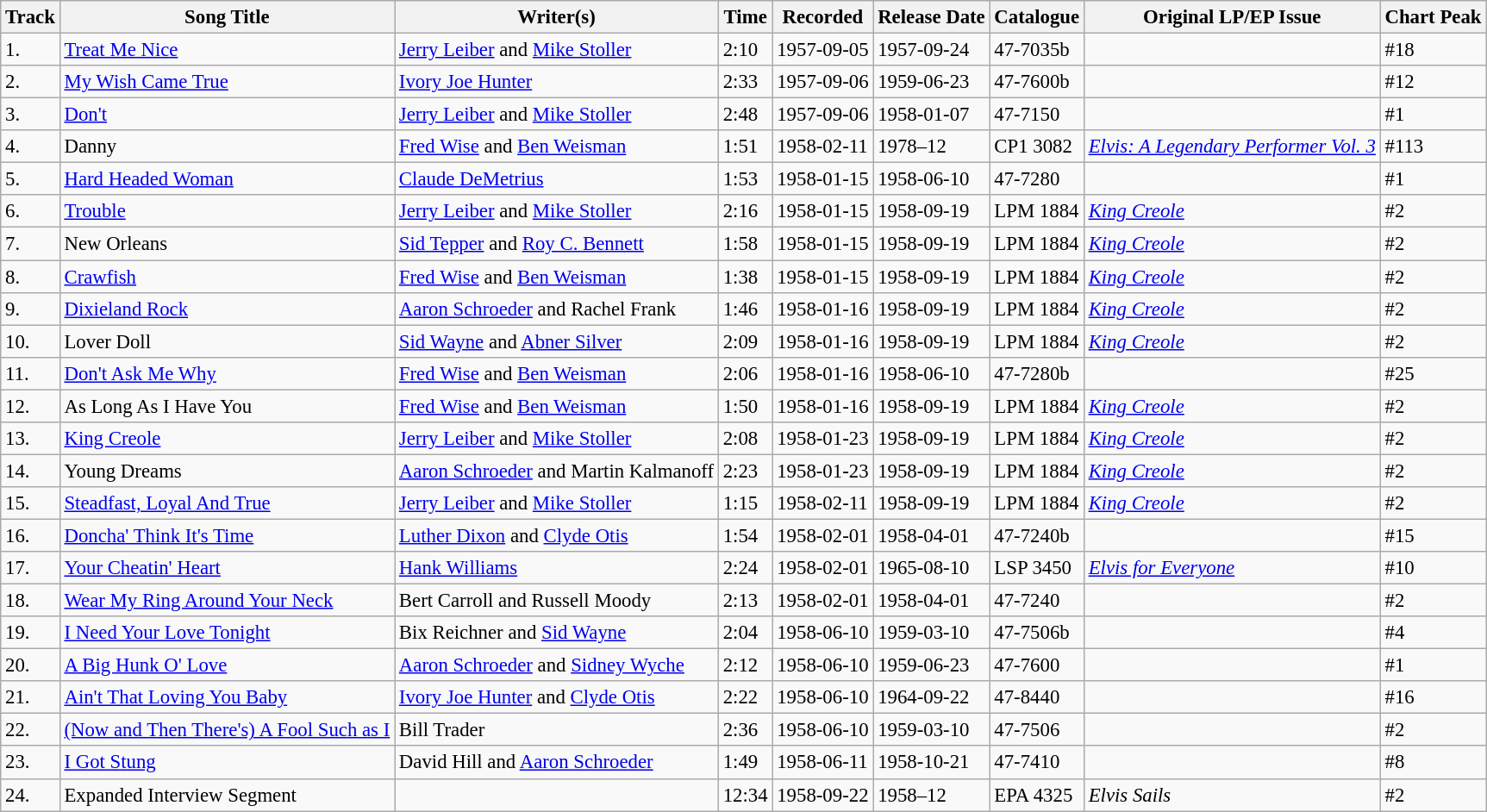<table class="wikitable" style="font-size:95%;">
<tr>
<th>Track</th>
<th>Song Title</th>
<th>Writer(s)</th>
<th>Time</th>
<th>Recorded</th>
<th>Release Date</th>
<th>Catalogue</th>
<th>Original LP/EP Issue</th>
<th>Chart Peak</th>
</tr>
<tr>
<td>1.</td>
<td><a href='#'>Treat Me Nice</a></td>
<td><a href='#'>Jerry Leiber</a> and <a href='#'>Mike Stoller</a></td>
<td>2:10</td>
<td>1957-09-05</td>
<td>1957-09-24</td>
<td>47-7035b</td>
<td></td>
<td>#18</td>
</tr>
<tr>
<td>2.</td>
<td><a href='#'>My Wish Came True</a></td>
<td><a href='#'>Ivory Joe Hunter</a></td>
<td>2:33</td>
<td>1957-09-06</td>
<td>1959-06-23</td>
<td>47-7600b</td>
<td></td>
<td>#12</td>
</tr>
<tr>
<td>3.</td>
<td><a href='#'>Don't</a></td>
<td><a href='#'>Jerry Leiber</a> and <a href='#'>Mike Stoller</a></td>
<td>2:48</td>
<td>1957-09-06</td>
<td>1958-01-07</td>
<td>47-7150</td>
<td></td>
<td>#1</td>
</tr>
<tr>
<td>4.</td>
<td>Danny</td>
<td><a href='#'>Fred Wise</a> and <a href='#'>Ben Weisman</a></td>
<td>1:51</td>
<td>1958-02-11</td>
<td>1978–12</td>
<td>CP1 3082</td>
<td><em><a href='#'>Elvis: A Legendary Performer Vol. 3</a></em></td>
<td>#113</td>
</tr>
<tr>
<td>5.</td>
<td><a href='#'>Hard Headed Woman</a></td>
<td><a href='#'>Claude DeMetrius</a></td>
<td>1:53</td>
<td>1958-01-15</td>
<td>1958-06-10</td>
<td>47-7280</td>
<td></td>
<td>#1</td>
</tr>
<tr>
<td>6.</td>
<td><a href='#'>Trouble</a></td>
<td><a href='#'>Jerry Leiber</a> and <a href='#'>Mike Stoller</a></td>
<td>2:16</td>
<td>1958-01-15</td>
<td>1958-09-19</td>
<td>LPM 1884</td>
<td><em><a href='#'>King Creole</a></em></td>
<td>#2</td>
</tr>
<tr>
<td>7.</td>
<td>New Orleans</td>
<td><a href='#'>Sid Tepper</a> and <a href='#'>Roy C. Bennett</a></td>
<td>1:58</td>
<td>1958-01-15</td>
<td>1958-09-19</td>
<td>LPM 1884</td>
<td><em><a href='#'>King Creole</a></em></td>
<td>#2</td>
</tr>
<tr>
<td>8.</td>
<td><a href='#'>Crawfish</a></td>
<td><a href='#'>Fred Wise</a> and <a href='#'>Ben Weisman</a></td>
<td>1:38</td>
<td>1958-01-15</td>
<td>1958-09-19</td>
<td>LPM 1884</td>
<td><em><a href='#'>King Creole</a></em></td>
<td>#2</td>
</tr>
<tr>
<td>9.</td>
<td><a href='#'>Dixieland Rock</a></td>
<td><a href='#'>Aaron Schroeder</a> and Rachel Frank</td>
<td>1:46</td>
<td>1958-01-16</td>
<td>1958-09-19</td>
<td>LPM 1884</td>
<td><em><a href='#'>King Creole</a></em></td>
<td>#2</td>
</tr>
<tr>
<td>10.</td>
<td>Lover Doll</td>
<td><a href='#'>Sid Wayne</a> and <a href='#'>Abner Silver</a></td>
<td>2:09</td>
<td>1958-01-16</td>
<td>1958-09-19</td>
<td>LPM 1884</td>
<td><em><a href='#'>King Creole</a></em></td>
<td>#2</td>
</tr>
<tr>
<td>11.</td>
<td><a href='#'>Don't Ask Me Why</a></td>
<td><a href='#'>Fred Wise</a> and <a href='#'>Ben Weisman</a></td>
<td>2:06</td>
<td>1958-01-16</td>
<td>1958-06-10</td>
<td>47-7280b</td>
<td></td>
<td>#25</td>
</tr>
<tr>
<td>12.</td>
<td>As Long As I Have You</td>
<td><a href='#'>Fred Wise</a> and <a href='#'>Ben Weisman</a></td>
<td>1:50</td>
<td>1958-01-16</td>
<td>1958-09-19</td>
<td>LPM 1884</td>
<td><em><a href='#'>King Creole</a></em></td>
<td>#2</td>
</tr>
<tr>
<td>13.</td>
<td><a href='#'>King Creole</a></td>
<td><a href='#'>Jerry Leiber</a> and <a href='#'>Mike Stoller</a></td>
<td>2:08</td>
<td>1958-01-23</td>
<td>1958-09-19</td>
<td>LPM 1884</td>
<td><em><a href='#'>King Creole</a></em></td>
<td>#2</td>
</tr>
<tr>
<td>14.</td>
<td>Young Dreams</td>
<td><a href='#'>Aaron Schroeder</a> and Martin Kalmanoff</td>
<td>2:23</td>
<td>1958-01-23</td>
<td>1958-09-19</td>
<td>LPM 1884</td>
<td><em><a href='#'>King Creole</a></em></td>
<td>#2</td>
</tr>
<tr>
<td>15.</td>
<td><a href='#'>Steadfast, Loyal And True</a></td>
<td><a href='#'>Jerry Leiber</a> and <a href='#'>Mike Stoller</a></td>
<td>1:15</td>
<td>1958-02-11</td>
<td>1958-09-19</td>
<td>LPM 1884</td>
<td><em><a href='#'>King Creole</a></em></td>
<td>#2</td>
</tr>
<tr>
<td>16.</td>
<td><a href='#'>Doncha' Think It's Time</a></td>
<td><a href='#'>Luther Dixon</a> and <a href='#'>Clyde Otis</a></td>
<td>1:54</td>
<td>1958-02-01</td>
<td>1958-04-01</td>
<td>47-7240b</td>
<td></td>
<td>#15</td>
</tr>
<tr>
<td>17.</td>
<td><a href='#'>Your Cheatin' Heart</a></td>
<td><a href='#'>Hank Williams</a></td>
<td>2:24</td>
<td>1958-02-01</td>
<td>1965-08-10</td>
<td>LSP 3450</td>
<td><em><a href='#'>Elvis for Everyone</a></em></td>
<td>#10</td>
</tr>
<tr>
<td>18.</td>
<td><a href='#'>Wear My Ring Around Your Neck</a></td>
<td>Bert Carroll and Russell Moody</td>
<td>2:13</td>
<td>1958-02-01</td>
<td>1958-04-01</td>
<td>47-7240</td>
<td></td>
<td>#2</td>
</tr>
<tr>
<td>19.</td>
<td><a href='#'>I Need Your Love Tonight</a></td>
<td>Bix Reichner and <a href='#'>Sid Wayne</a></td>
<td>2:04</td>
<td>1958-06-10</td>
<td>1959-03-10</td>
<td>47-7506b</td>
<td></td>
<td>#4</td>
</tr>
<tr>
<td>20.</td>
<td><a href='#'>A Big Hunk O' Love</a></td>
<td><a href='#'>Aaron Schroeder</a> and <a href='#'>Sidney Wyche</a></td>
<td>2:12</td>
<td>1958-06-10</td>
<td>1959-06-23</td>
<td>47-7600</td>
<td></td>
<td>#1</td>
</tr>
<tr>
<td>21.</td>
<td><a href='#'>Ain't That Loving You Baby</a></td>
<td><a href='#'>Ivory Joe Hunter</a> and <a href='#'>Clyde Otis</a></td>
<td>2:22</td>
<td>1958-06-10</td>
<td>1964-09-22</td>
<td>47-8440</td>
<td></td>
<td>#16</td>
</tr>
<tr>
<td>22.</td>
<td><a href='#'>(Now and Then There's) A Fool Such as I</a></td>
<td>Bill Trader</td>
<td>2:36</td>
<td>1958-06-10</td>
<td>1959-03-10</td>
<td>47-7506</td>
<td></td>
<td>#2</td>
</tr>
<tr>
<td>23.</td>
<td><a href='#'>I Got Stung</a></td>
<td>David Hill and <a href='#'>Aaron Schroeder</a></td>
<td>1:49</td>
<td>1958-06-11</td>
<td>1958-10-21</td>
<td>47-7410</td>
<td></td>
<td>#8</td>
</tr>
<tr>
<td>24.</td>
<td>Expanded Interview Segment</td>
<td></td>
<td>12:34</td>
<td>1958-09-22</td>
<td>1958–12</td>
<td>EPA 4325</td>
<td><em>Elvis Sails</em></td>
<td>#2</td>
</tr>
</table>
